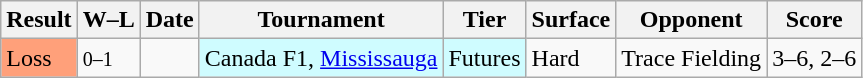<table class="sortable wikitable">
<tr>
<th>Result</th>
<th class="unsortable">W–L</th>
<th>Date</th>
<th>Tournament</th>
<th>Tier</th>
<th>Surface</th>
<th>Opponent</th>
<th class="unsortable">Score</th>
</tr>
<tr>
<td bgcolor=FFA07A>Loss</td>
<td><small>0–1</small></td>
<td></td>
<td style="background:#cffcff;">Canada F1, <a href='#'>Mississauga</a></td>
<td style="background:#cffcff;">Futures</td>
<td>Hard</td>
<td> Trace Fielding</td>
<td>3–6, 2–6</td>
</tr>
</table>
